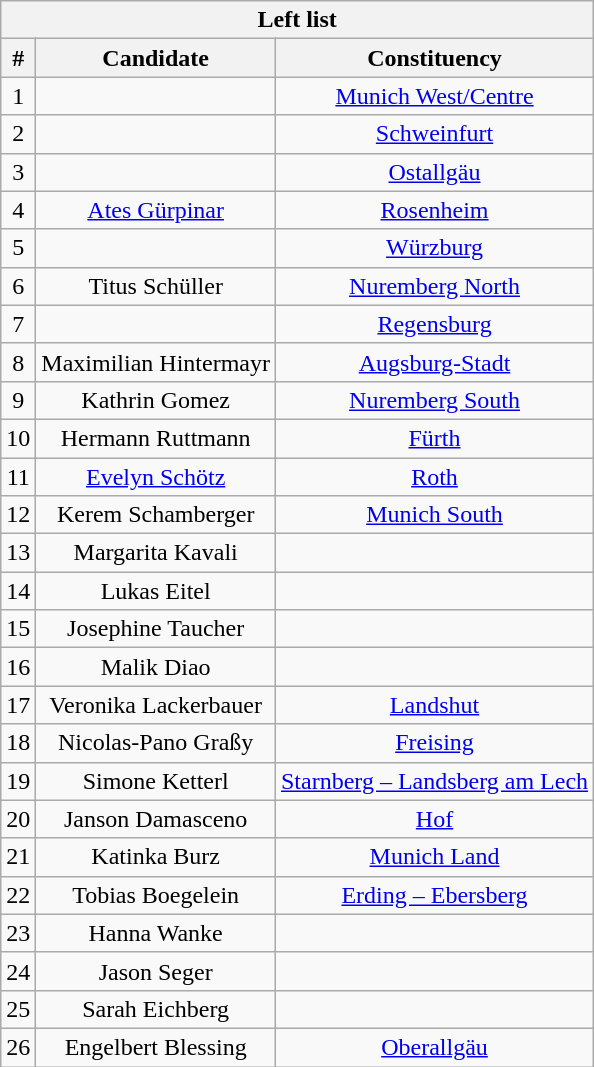<table class="wikitable mw-collapsible mw-collapsed" style="text-align:center">
<tr>
<th colspan=3>Left list</th>
</tr>
<tr>
<th>#</th>
<th>Candidate</th>
<th>Constituency</th>
</tr>
<tr>
<td>1</td>
<td></td>
<td><a href='#'>Munich West/Centre</a></td>
</tr>
<tr>
<td>2</td>
<td></td>
<td><a href='#'>Schweinfurt</a></td>
</tr>
<tr>
<td>3</td>
<td></td>
<td><a href='#'>Ostallgäu</a></td>
</tr>
<tr>
<td>4</td>
<td><a href='#'>Ates Gürpinar</a></td>
<td><a href='#'>Rosenheim</a></td>
</tr>
<tr>
<td>5</td>
<td></td>
<td><a href='#'>Würzburg</a></td>
</tr>
<tr>
<td>6</td>
<td>Titus Schüller</td>
<td><a href='#'>Nuremberg North</a></td>
</tr>
<tr>
<td>7</td>
<td></td>
<td><a href='#'>Regensburg</a></td>
</tr>
<tr>
<td>8</td>
<td>Maximilian Hintermayr</td>
<td><a href='#'>Augsburg-Stadt</a></td>
</tr>
<tr>
<td>9</td>
<td>Kathrin Gomez</td>
<td><a href='#'>Nuremberg South</a></td>
</tr>
<tr>
<td>10</td>
<td>Hermann Ruttmann</td>
<td><a href='#'>Fürth</a></td>
</tr>
<tr>
<td>11</td>
<td><a href='#'>Evelyn Schötz</a></td>
<td><a href='#'>Roth</a></td>
</tr>
<tr>
<td>12</td>
<td>Kerem Schamberger</td>
<td><a href='#'>Munich South</a></td>
</tr>
<tr>
<td>13</td>
<td>Margarita Kavali</td>
<td></td>
</tr>
<tr>
<td>14</td>
<td>Lukas Eitel</td>
<td></td>
</tr>
<tr>
<td>15</td>
<td>Josephine Taucher</td>
<td></td>
</tr>
<tr>
<td>16</td>
<td>Malik Diao</td>
<td></td>
</tr>
<tr>
<td>17</td>
<td>Veronika Lackerbauer</td>
<td><a href='#'>Landshut</a></td>
</tr>
<tr>
<td>18</td>
<td>Nicolas-Pano Graßy</td>
<td><a href='#'>Freising</a></td>
</tr>
<tr>
<td>19</td>
<td>Simone Ketterl</td>
<td><a href='#'>Starnberg – Landsberg am Lech</a></td>
</tr>
<tr>
<td>20</td>
<td>Janson Damasceno</td>
<td><a href='#'>Hof</a></td>
</tr>
<tr>
<td>21</td>
<td>Katinka Burz</td>
<td><a href='#'>Munich Land</a></td>
</tr>
<tr>
<td>22</td>
<td>Tobias Boegelein</td>
<td><a href='#'>Erding – Ebersberg</a></td>
</tr>
<tr>
<td>23</td>
<td>Hanna Wanke</td>
<td></td>
</tr>
<tr>
<td>24</td>
<td>Jason Seger</td>
<td></td>
</tr>
<tr>
<td>25</td>
<td>Sarah Eichberg</td>
<td></td>
</tr>
<tr>
<td>26</td>
<td>Engelbert Blessing</td>
<td><a href='#'>Oberallgäu</a></td>
</tr>
</table>
